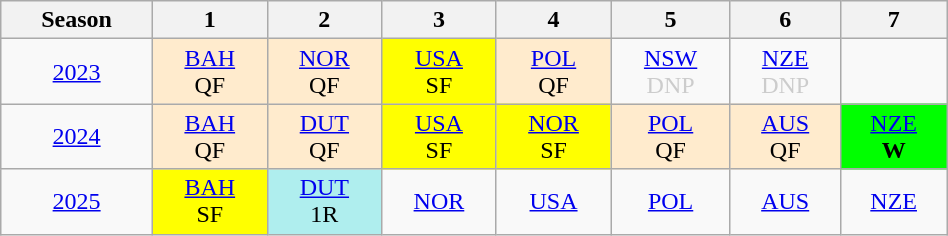<table class="wikitable" style="width:50%; margin:0">
<tr>
<th>Season</th>
<th>1</th>
<th>2</th>
<th>3</th>
<th>4</th>
<th>5</th>
<th>6</th>
<th>7</th>
</tr>
<tr>
<td style="text-align:center;"background:#efefef;"><a href='#'>2023</a></td>
<td style="text-align:center; background:#ffebcd;"><a href='#'>BAH</a><br>QF</td>
<td style="text-align:center; background:#ffebcd;"><a href='#'>NOR</a><br>QF</td>
<td style="text-align:center; background:yellow;"><a href='#'>USA</a><br>SF</td>
<td style="text-align:center; background:#ffebcd;"><a href='#'>POL</a><br>QF</td>
<td style="text-align:center; color:#ccc;"><a href='#'>NSW</a><br>DNP</td>
<td style="text-align:center; color:#ccc;"><a href='#'>NZE</a><br>DNP</td>
</tr>
<tr>
<td style="text-align:center;"background:#efefef;"><a href='#'>2024</a></td>
<td style="text-align:center; background:#ffebcd;"><a href='#'>BAH</a><br>QF</td>
<td style="text-align:center; background:#ffebcd;"><a href='#'>DUT</a><br>QF</td>
<td style="text-align:center; background:yellow;"><a href='#'>USA</a><br>SF</td>
<td style="text-align:center; background:yellow;"><a href='#'>NOR</a><br>SF</td>
<td style="text-align:center; background:#ffebcd;"><a href='#'>POL</a><br>QF</td>
<td style="text-align:center; background:#ffebcd;"><a href='#'>AUS</a><br>QF</td>
<td style="text-align:center; background:lime;"><a href='#'>NZE</a><br><strong>W</strong></td>
</tr>
<tr>
<td style="text-align:center;"background:;"><a href='#'>2025</a></td>
<td style="text-align:center; background:yellow;"><a href='#'>BAH</a><br>SF</td>
<td style="text-align:center; background:#afeeee;"><a href='#'>DUT</a><br>1R</td>
<td style="text-align:center; background:;"><a href='#'>NOR</a><br></td>
<td style="text-align:center; background:;"><a href='#'>USA</a><br></td>
<td style="text-align:center; background:;"><a href='#'>POL</a><br></td>
<td style="text-align:center; background:;"><a href='#'>AUS</a><br></td>
<td style="text-align:center; background:;"><a href='#'>NZE</a><br></td>
</tr>
</table>
